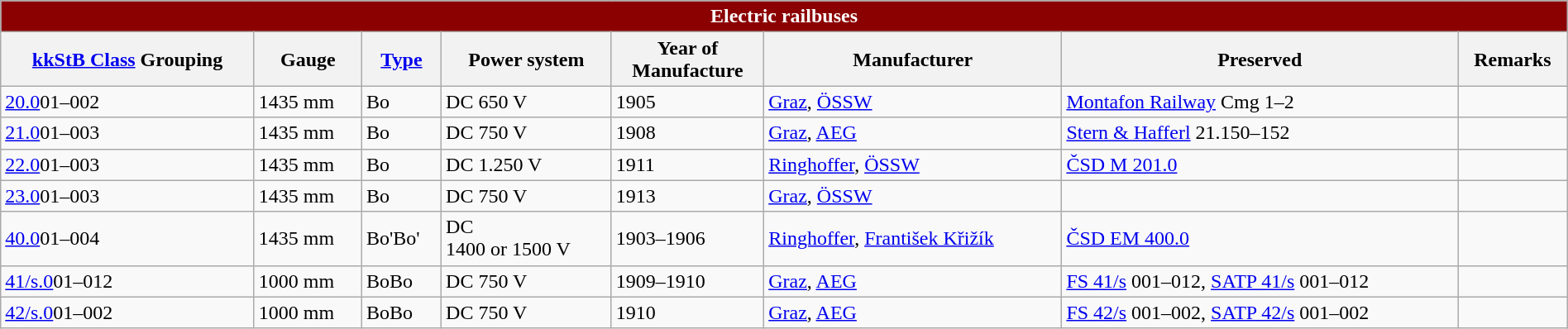<table class="wikitable" style="width:100%;">
<tr>
<th colspan="8" style="color:white; background:darkred;">Electric railbuses</th>
</tr>
<tr>
<th><a href='#'>kkStB Class</a> Grouping</th>
<th>Gauge</th>
<th><a href='#'>Type</a></th>
<th>Power system</th>
<th>Year of<br>Manufacture</th>
<th>Manufacturer</th>
<th>Preserved</th>
<th>Remarks</th>
</tr>
<tr>
<td><a href='#'>20.0</a>01–002</td>
<td>1435 mm</td>
<td>Bo</td>
<td>DC 650 V</td>
<td>1905</td>
<td><a href='#'>Graz</a>, <a href='#'>ÖSSW</a></td>
<td><a href='#'>Montafon Railway</a> Cmg 1–2</td>
<td></td>
</tr>
<tr>
<td><a href='#'>21.0</a>01–003</td>
<td>1435 mm</td>
<td>Bo</td>
<td>DC 750 V</td>
<td>1908</td>
<td><a href='#'>Graz</a>, <a href='#'>AEG</a></td>
<td><a href='#'>Stern & Hafferl</a> 21.150–152</td>
<td></td>
</tr>
<tr>
<td><a href='#'>22.0</a>01–003</td>
<td>1435 mm</td>
<td>Bo</td>
<td>DC 1.250 V</td>
<td>1911</td>
<td><a href='#'>Ringhoffer</a>, <a href='#'>ÖSSW</a></td>
<td><a href='#'>ČSD M 201.0</a></td>
<td></td>
</tr>
<tr>
<td><a href='#'>23.0</a>01–003</td>
<td>1435 mm</td>
<td>Bo</td>
<td>DC 750 V</td>
<td>1913</td>
<td><a href='#'>Graz</a>, <a href='#'>ÖSSW</a></td>
<td></td>
<td></td>
</tr>
<tr>
<td><a href='#'>40.0</a>01–004</td>
<td>1435 mm</td>
<td>Bo'Bo'</td>
<td>DC <br>1400 or 1500 V</td>
<td>1903–1906</td>
<td><a href='#'>Ringhoffer</a>, <a href='#'>František Křižík</a></td>
<td><a href='#'>ČSD EM 400.0</a></td>
<td></td>
</tr>
<tr>
<td><a href='#'>41/s.0</a>01–012</td>
<td>1000 mm</td>
<td>BoBo</td>
<td>DC 750 V</td>
<td>1909–1910</td>
<td><a href='#'>Graz</a>, <a href='#'>AEG</a></td>
<td><a href='#'>FS 41/s</a> 001–012, <a href='#'>SATP 41/s</a> 001–012</td>
<td></td>
</tr>
<tr>
<td><a href='#'>42/s.0</a>01–002</td>
<td>1000 mm</td>
<td>BoBo</td>
<td>DC 750 V</td>
<td>1910</td>
<td><a href='#'>Graz</a>, <a href='#'>AEG</a></td>
<td><a href='#'>FS 42/s</a> 001–002, <a href='#'>SATP 42/s</a> 001–002</td>
<td></td>
</tr>
</table>
